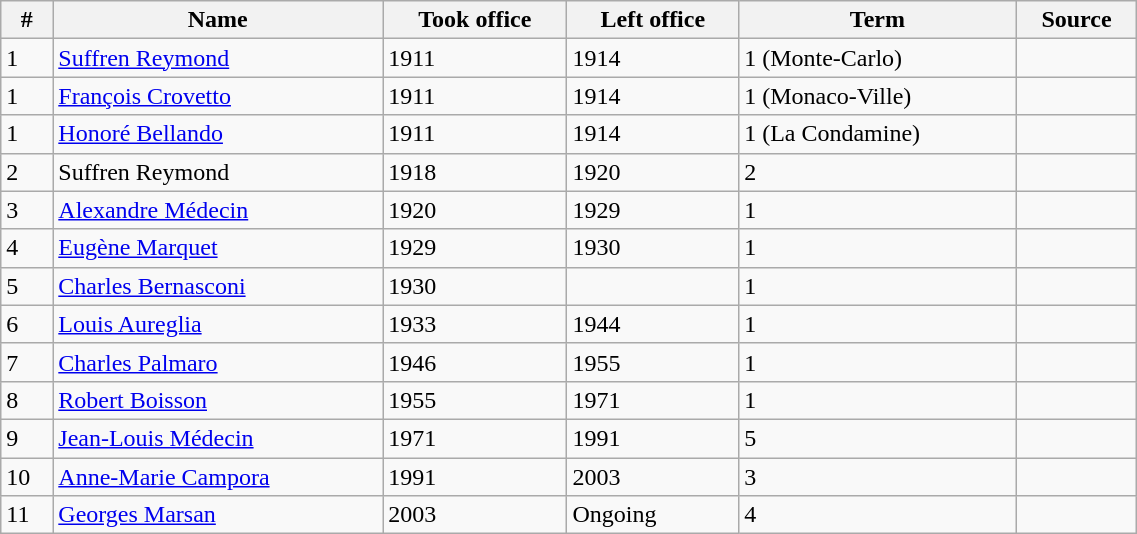<table class="wikitable sortable" width="60%" style="text-align:left;">
<tr>
<th>#</th>
<th>Name</th>
<th class="unsortable">Took office</th>
<th class="unsortable">Left office</th>
<th>Term</th>
<th>Source</th>
</tr>
<tr>
<td>1</td>
<td><a href='#'>Suffren Reymond</a></td>
<td>1911</td>
<td>1914</td>
<td>1 (Monte-Carlo)</td>
<td></td>
</tr>
<tr>
<td>1</td>
<td><a href='#'>François Crovetto</a></td>
<td>1911</td>
<td>1914</td>
<td>1 (Monaco-Ville)</td>
<td></td>
</tr>
<tr>
<td>1</td>
<td><a href='#'>Honoré Bellando</a></td>
<td>1911</td>
<td>1914</td>
<td>1 (La Condamine)</td>
<td></td>
</tr>
<tr>
<td>2</td>
<td>Suffren Reymond</td>
<td>1918</td>
<td>1920</td>
<td>2</td>
<td></td>
</tr>
<tr>
<td>3</td>
<td><a href='#'>Alexandre Médecin</a></td>
<td>1920</td>
<td>1929</td>
<td>1</td>
<td></td>
</tr>
<tr>
<td>4</td>
<td><a href='#'>Eugène Marquet</a></td>
<td>1929</td>
<td>1930</td>
<td>1</td>
<td></td>
</tr>
<tr>
<td>5</td>
<td><a href='#'>Charles Bernasconi</a></td>
<td>1930</td>
<td></td>
<td>1</td>
<td></td>
</tr>
<tr>
<td>6</td>
<td><a href='#'>Louis Aureglia</a></td>
<td>1933</td>
<td>1944</td>
<td>1</td>
<td></td>
</tr>
<tr>
<td>7</td>
<td><a href='#'>Charles Palmaro</a></td>
<td>1946</td>
<td>1955</td>
<td>1</td>
<td></td>
</tr>
<tr>
<td>8</td>
<td><a href='#'>Robert Boisson</a></td>
<td>1955</td>
<td>1971</td>
<td>1</td>
<td></td>
</tr>
<tr>
<td>9</td>
<td><a href='#'>Jean-Louis Médecin</a></td>
<td>1971</td>
<td>1991</td>
<td>5</td>
<td></td>
</tr>
<tr>
<td>10</td>
<td><a href='#'>Anne-Marie Campora</a></td>
<td>1991</td>
<td>2003</td>
<td>3</td>
<td></td>
</tr>
<tr>
<td>11</td>
<td><a href='#'>Georges Marsan</a></td>
<td>2003</td>
<td>Ongoing</td>
<td>4</td>
<td></td>
</tr>
</table>
